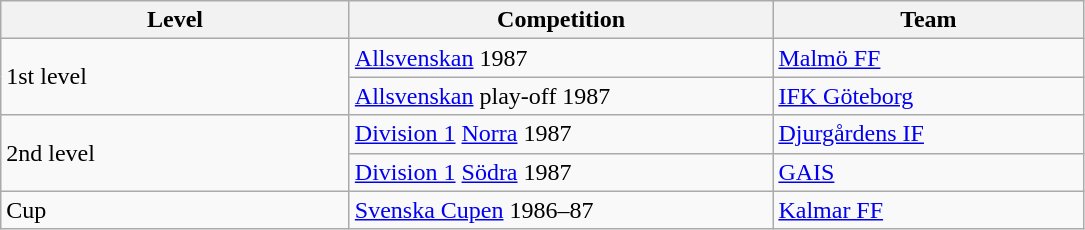<table class="wikitable" style="text-align: left">
<tr>
<th style="width: 225px;">Level</th>
<th style="width: 275px;">Competition</th>
<th style="width: 200px;">Team</th>
</tr>
<tr>
<td rowspan=2>1st level</td>
<td><a href='#'>Allsvenskan</a> 1987</td>
<td><a href='#'>Malmö FF</a></td>
</tr>
<tr>
<td><a href='#'>Allsvenskan</a> play-off 1987</td>
<td><a href='#'>IFK Göteborg</a></td>
</tr>
<tr>
<td rowspan=2>2nd level</td>
<td><a href='#'>Division 1</a> <a href='#'>Norra</a> 1987</td>
<td><a href='#'>Djurgårdens IF</a></td>
</tr>
<tr>
<td><a href='#'>Division 1</a> <a href='#'>Södra</a> 1987</td>
<td><a href='#'>GAIS</a></td>
</tr>
<tr>
<td>Cup</td>
<td><a href='#'>Svenska Cupen</a> 1986–87</td>
<td><a href='#'>Kalmar FF</a></td>
</tr>
</table>
